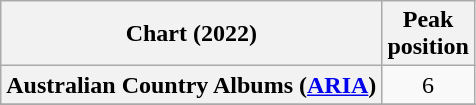<table class="wikitable sortable plainrowheaders" style="text-align:center">
<tr>
<th scope="col">Chart (2022)</th>
<th scope="col">Peak<br>position</th>
</tr>
<tr>
<th scope="row">Australian Country Albums (<a href='#'>ARIA</a>)</th>
<td>6</td>
</tr>
<tr>
</tr>
<tr>
</tr>
<tr>
</tr>
<tr>
</tr>
<tr>
</tr>
<tr>
</tr>
<tr>
</tr>
<tr>
</tr>
<tr>
</tr>
<tr>
</tr>
<tr>
</tr>
</table>
